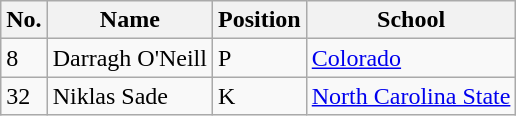<table class="wikitable">
<tr>
<th>No.</th>
<th>Name</th>
<th>Position</th>
<th>School</th>
</tr>
<tr>
<td>8</td>
<td>Darragh O'Neill</td>
<td>P</td>
<td><a href='#'>Colorado</a></td>
</tr>
<tr>
<td>32</td>
<td>Niklas Sade</td>
<td>K</td>
<td><a href='#'>North Carolina State</a></td>
</tr>
</table>
